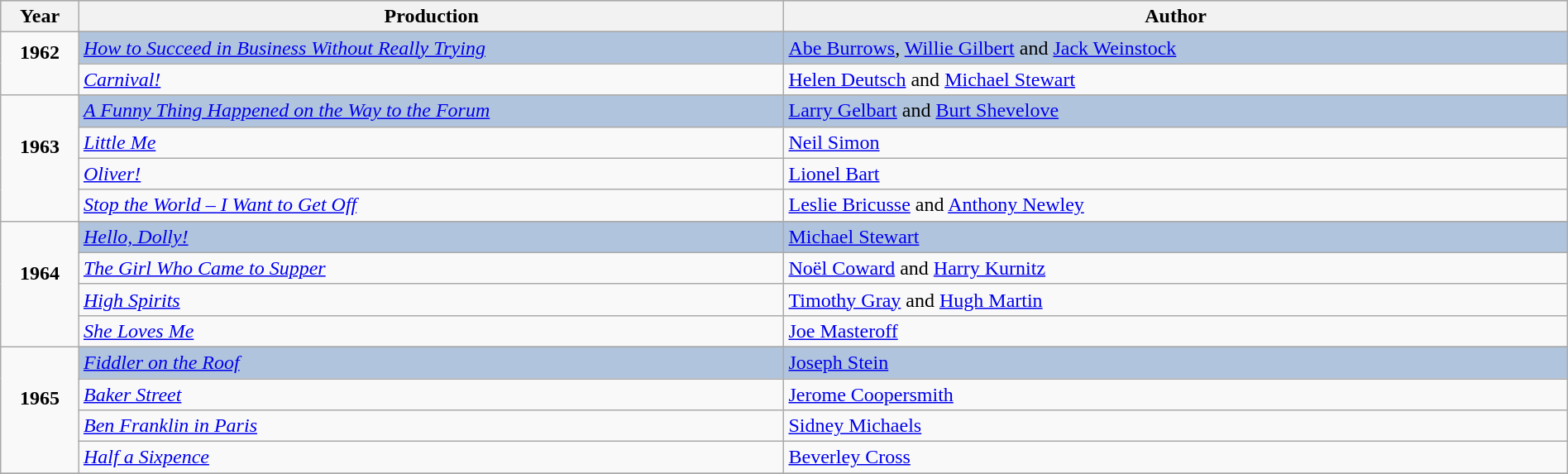<table class="wikitable" style="width:100%;">
<tr style="background:#bebebe;">
<th style="width:5%;">Year</th>
<th style="width:45%;">Production</th>
<th style="width:50%;">Author</th>
</tr>
<tr>
<td rowspan="3" align="center"><strong>1962</strong><br><br></td>
</tr>
<tr style="background:#B0C4DE">
<td><em><a href='#'>How to Succeed in Business Without Really Trying</a></em></td>
<td><a href='#'>Abe Burrows</a>, <a href='#'>Willie Gilbert</a> and <a href='#'>Jack Weinstock</a></td>
</tr>
<tr>
<td><em><a href='#'>Carnival!</a></em></td>
<td><a href='#'>Helen Deutsch</a> and <a href='#'>Michael Stewart</a></td>
</tr>
<tr>
<td rowspan="5" align="center"><strong>1963</strong><br><br></td>
</tr>
<tr style="background:#B0C4DE">
<td><em><a href='#'>A Funny Thing Happened on the Way to the Forum</a></em></td>
<td><a href='#'>Larry Gelbart</a> and <a href='#'>Burt Shevelove</a></td>
</tr>
<tr>
<td><em><a href='#'>Little Me</a></em></td>
<td><a href='#'>Neil Simon</a></td>
</tr>
<tr>
<td><em><a href='#'>Oliver!</a></em></td>
<td><a href='#'>Lionel Bart</a></td>
</tr>
<tr>
<td><em><a href='#'>Stop the World – I Want to Get Off</a></em></td>
<td><a href='#'>Leslie Bricusse</a> and <a href='#'>Anthony Newley</a></td>
</tr>
<tr>
<td rowspan="5" align="center"><strong>1964</strong><br><br></td>
</tr>
<tr style="background:#B0C4DE">
<td><em><a href='#'>Hello, Dolly!</a></em></td>
<td><a href='#'>Michael Stewart</a></td>
</tr>
<tr>
<td><em><a href='#'>The Girl Who Came to Supper</a></em></td>
<td><a href='#'>Noël Coward</a> and <a href='#'>Harry Kurnitz</a></td>
</tr>
<tr>
<td><em><a href='#'>High Spirits</a></em></td>
<td><a href='#'>Timothy Gray</a> and <a href='#'>Hugh Martin</a></td>
</tr>
<tr>
<td><em><a href='#'>She Loves Me</a></em></td>
<td><a href='#'>Joe Masteroff</a></td>
</tr>
<tr>
<td rowspan="5" align="center"><strong>1965</strong><br><br></td>
</tr>
<tr style="background:#B0C4DE">
<td><em><a href='#'>Fiddler on the Roof</a></em></td>
<td><a href='#'>Joseph Stein</a></td>
</tr>
<tr>
<td><em><a href='#'>Baker Street</a></em></td>
<td><a href='#'>Jerome Coopersmith</a></td>
</tr>
<tr>
<td><em><a href='#'>Ben Franklin in Paris</a></em></td>
<td><a href='#'>Sidney Michaels</a></td>
</tr>
<tr>
<td><em><a href='#'>Half a Sixpence</a></em></td>
<td><a href='#'>Beverley Cross</a></td>
</tr>
<tr>
</tr>
</table>
